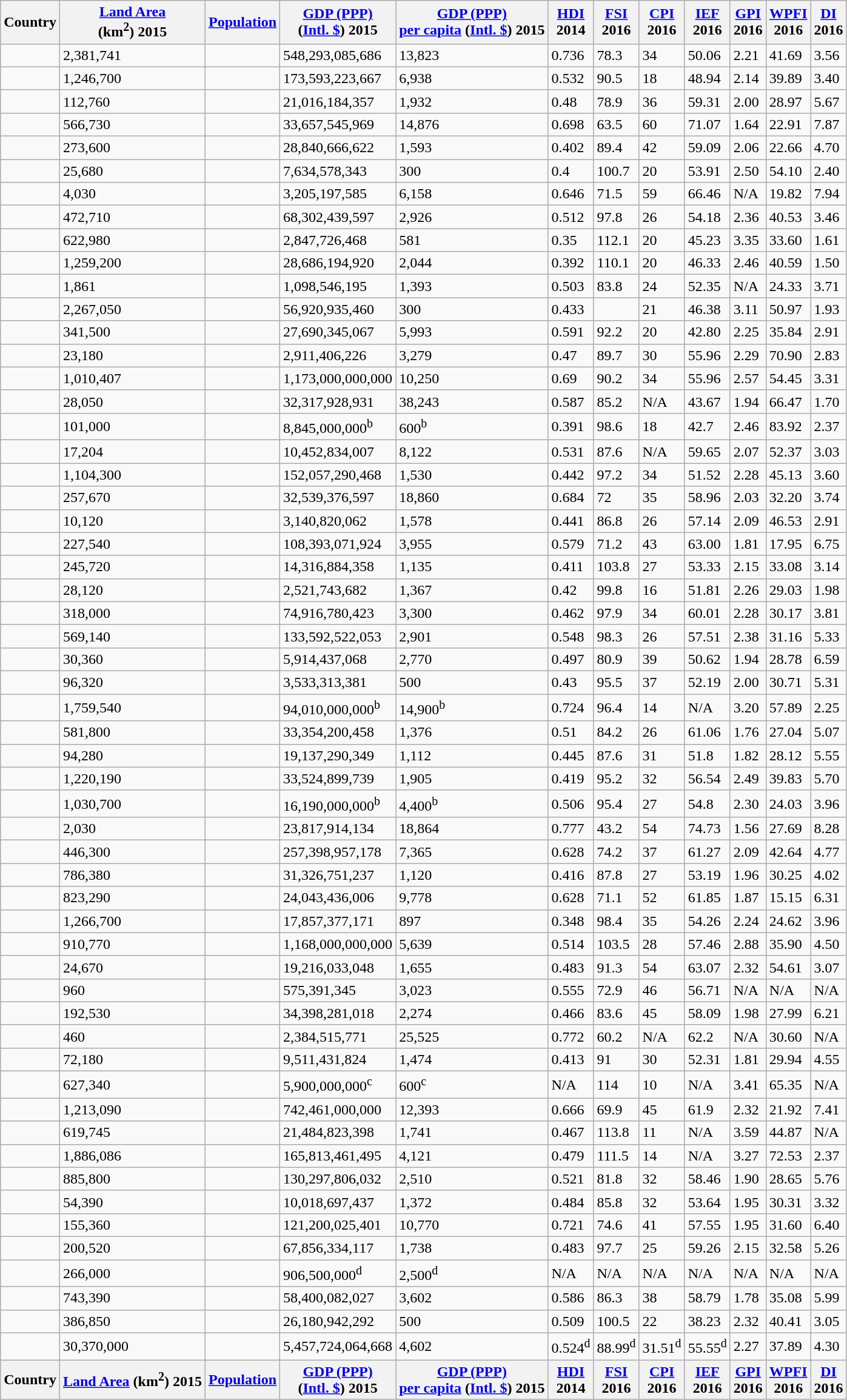<table class="wikitable sortable">
<tr>
<th>Country</th>
<th><a href='#'>Land Area</a><br>(km<sup>2</sup>) 2015</th>
<th><a href='#'>Population</a><br></th>
<th><a href='#'>GDP (PPP)</a><br>(<a href='#'>Intl. $</a>) 2015</th>
<th><a href='#'>GDP (PPP)</a><br><a href='#'>per capita</a>
(<a href='#'>Intl. $</a>) 2015</th>
<th><a href='#'>HDI</a><br>2014</th>
<th><a href='#'>FSI</a><br>2016</th>
<th><a href='#'>CPI</a><br>2016</th>
<th><a href='#'>IEF</a><br>2016</th>
<th><a href='#'>GPI</a><br>2016</th>
<th><a href='#'>WPFI</a><br>2016</th>
<th><a href='#'>DI</a><br>2016</th>
</tr>
<tr>
<td></td>
<td>2,381,741</td>
<td></td>
<td>548,293,085,686</td>
<td>13,823</td>
<td>0.736</td>
<td>78.3</td>
<td>34</td>
<td>50.06</td>
<td>2.21</td>
<td>41.69</td>
<td>3.56</td>
</tr>
<tr>
<td></td>
<td>1,246,700</td>
<td></td>
<td>173,593,223,667</td>
<td>6,938</td>
<td>0.532</td>
<td>90.5</td>
<td>18</td>
<td>48.94</td>
<td>2.14</td>
<td>39.89</td>
<td>3.40</td>
</tr>
<tr>
<td></td>
<td>112,760</td>
<td></td>
<td>21,016,184,357</td>
<td>1,932</td>
<td>0.48</td>
<td>78.9</td>
<td>36</td>
<td>59.31</td>
<td>2.00</td>
<td>28.97</td>
<td>5.67</td>
</tr>
<tr>
<td></td>
<td>566,730</td>
<td></td>
<td>33,657,545,969</td>
<td>14,876</td>
<td>0.698</td>
<td>63.5</td>
<td>60</td>
<td>71.07</td>
<td>1.64</td>
<td>22.91</td>
<td>7.87</td>
</tr>
<tr>
<td></td>
<td>273,600</td>
<td></td>
<td>28,840,666,622</td>
<td>1,593</td>
<td>0.402</td>
<td>89.4</td>
<td>42</td>
<td>59.09</td>
<td>2.06</td>
<td>22.66</td>
<td>4.70</td>
</tr>
<tr>
<td></td>
<td>25,680</td>
<td></td>
<td>7,634,578,343</td>
<td>300</td>
<td>0.4</td>
<td>100.7</td>
<td>20</td>
<td>53.91</td>
<td>2.50</td>
<td>54.10</td>
<td>2.40</td>
</tr>
<tr>
<td></td>
<td>4,030</td>
<td></td>
<td>3,205,197,585</td>
<td>6,158</td>
<td>0.646</td>
<td>71.5</td>
<td>59</td>
<td>66.46</td>
<td>N/A</td>
<td>19.82</td>
<td>7.94</td>
</tr>
<tr>
<td></td>
<td>472,710</td>
<td></td>
<td>68,302,439,597</td>
<td>2,926</td>
<td>0.512</td>
<td>97.8</td>
<td>26</td>
<td>54.18</td>
<td>2.36</td>
<td>40.53</td>
<td>3.46</td>
</tr>
<tr>
<td></td>
<td>622,980</td>
<td></td>
<td>2,847,726,468</td>
<td>581</td>
<td>0.35</td>
<td>112.1</td>
<td>20</td>
<td>45.23</td>
<td>3.35</td>
<td>33.60</td>
<td>1.61</td>
</tr>
<tr>
<td></td>
<td>1,259,200</td>
<td></td>
<td>28,686,194,920</td>
<td>2,044</td>
<td>0.392</td>
<td>110.1</td>
<td>20</td>
<td>46.33</td>
<td>2.46</td>
<td>40.59</td>
<td>1.50</td>
</tr>
<tr>
<td></td>
<td>1,861</td>
<td></td>
<td>1,098,546,195</td>
<td>1,393</td>
<td>0.503</td>
<td>83.8</td>
<td>24</td>
<td>52.35</td>
<td>N/A</td>
<td>24.33</td>
<td>3.71</td>
</tr>
<tr>
<td></td>
<td>2,267,050</td>
<td></td>
<td>56,920,935,460</td>
<td>300</td>
<td>0.433</td>
<td></td>
<td>21</td>
<td>46.38</td>
<td>3.11</td>
<td>50.97</td>
<td>1.93</td>
</tr>
<tr>
<td></td>
<td>341,500</td>
<td></td>
<td>27,690,345,067</td>
<td>5,993</td>
<td>0.591</td>
<td>92.2</td>
<td>20</td>
<td>42.80</td>
<td>2.25</td>
<td>35.84</td>
<td>2.91</td>
</tr>
<tr>
<td></td>
<td>23,180</td>
<td></td>
<td>2,911,406,226</td>
<td>3,279</td>
<td>0.47</td>
<td>89.7</td>
<td>30</td>
<td>55.96</td>
<td>2.29</td>
<td>70.90</td>
<td>2.83</td>
</tr>
<tr>
<td></td>
<td>1,010,407</td>
<td></td>
<td>1,173,000,000,000</td>
<td>10,250</td>
<td>0.69</td>
<td>90.2</td>
<td>34</td>
<td>55.96</td>
<td>2.57</td>
<td>54.45</td>
<td>3.31</td>
</tr>
<tr>
<td></td>
<td>28,050</td>
<td></td>
<td>32,317,928,931</td>
<td>38,243</td>
<td>0.587</td>
<td>85.2</td>
<td>N/A</td>
<td>43.67</td>
<td>1.94</td>
<td>66.47</td>
<td>1.70</td>
</tr>
<tr>
<td></td>
<td>101,000</td>
<td></td>
<td>8,845,000,000<sup>b</sup></td>
<td>600<sup>b</sup></td>
<td>0.391</td>
<td>98.6</td>
<td>18</td>
<td>42.7</td>
<td>2.46</td>
<td>83.92</td>
<td>2.37</td>
</tr>
<tr>
<td></td>
<td>17,204</td>
<td></td>
<td>10,452,834,007</td>
<td>8,122</td>
<td>0.531</td>
<td>87.6</td>
<td>N/A</td>
<td>59.65</td>
<td>2.07</td>
<td>52.37</td>
<td>3.03</td>
</tr>
<tr>
<td></td>
<td>1,104,300</td>
<td></td>
<td>152,057,290,468</td>
<td>1,530</td>
<td>0.442</td>
<td>97.2</td>
<td>34</td>
<td>51.52</td>
<td>2.28</td>
<td>45.13</td>
<td>3.60</td>
</tr>
<tr>
<td></td>
<td>257,670</td>
<td></td>
<td>32,539,376,597</td>
<td>18,860</td>
<td>0.684</td>
<td>72</td>
<td>35</td>
<td>58.96</td>
<td>2.03</td>
<td>32.20</td>
<td>3.74</td>
</tr>
<tr>
<td></td>
<td>10,120</td>
<td></td>
<td>3,140,820,062</td>
<td>1,578</td>
<td>0.441</td>
<td>86.8</td>
<td>26</td>
<td>57.14</td>
<td>2.09</td>
<td>46.53</td>
<td>2.91</td>
</tr>
<tr>
<td></td>
<td>227,540</td>
<td></td>
<td>108,393,071,924</td>
<td>3,955</td>
<td>0.579</td>
<td>71.2</td>
<td>43</td>
<td>63.00</td>
<td>1.81</td>
<td>17.95</td>
<td>6.75</td>
</tr>
<tr>
<td></td>
<td>245,720</td>
<td></td>
<td>14,316,884,358</td>
<td>1,135</td>
<td>0.411</td>
<td>103.8</td>
<td>27</td>
<td>53.33</td>
<td>2.15</td>
<td>33.08</td>
<td>3.14</td>
</tr>
<tr>
<td></td>
<td>28,120</td>
<td></td>
<td>2,521,743,682</td>
<td>1,367</td>
<td>0.42</td>
<td>99.8</td>
<td>16</td>
<td>51.81</td>
<td>2.26</td>
<td>29.03</td>
<td>1.98</td>
</tr>
<tr>
<td></td>
<td>318,000</td>
<td></td>
<td>74,916,780,423</td>
<td>3,300</td>
<td>0.462</td>
<td>97.9</td>
<td>34</td>
<td>60.01</td>
<td>2.28</td>
<td>30.17</td>
<td>3.81</td>
</tr>
<tr>
<td></td>
<td>569,140</td>
<td></td>
<td>133,592,522,053</td>
<td>2,901</td>
<td>0.548</td>
<td>98.3</td>
<td>26</td>
<td>57.51</td>
<td>2.38</td>
<td>31.16</td>
<td>5.33</td>
</tr>
<tr>
<td></td>
<td>30,360</td>
<td></td>
<td>5,914,437,068</td>
<td>2,770</td>
<td>0.497</td>
<td>80.9</td>
<td>39</td>
<td>50.62</td>
<td>1.94</td>
<td>28.78</td>
<td>6.59</td>
</tr>
<tr>
<td></td>
<td>96,320</td>
<td></td>
<td>3,533,313,381</td>
<td>500</td>
<td>0.43</td>
<td>95.5</td>
<td>37</td>
<td>52.19</td>
<td>2.00</td>
<td>30.71</td>
<td>5.31</td>
</tr>
<tr>
<td></td>
<td>1,759,540</td>
<td></td>
<td>94,010,000,000<sup>b</sup></td>
<td>14,900<sup>b</sup></td>
<td>0.724</td>
<td>96.4</td>
<td>14</td>
<td>N/A</td>
<td>3.20</td>
<td>57.89</td>
<td>2.25</td>
</tr>
<tr>
<td></td>
<td>581,800</td>
<td></td>
<td>33,354,200,458</td>
<td>1,376</td>
<td>0.51</td>
<td>84.2</td>
<td>26</td>
<td>61.06</td>
<td>1.76</td>
<td>27.04</td>
<td>5.07</td>
</tr>
<tr>
<td></td>
<td>94,280</td>
<td></td>
<td>19,137,290,349</td>
<td>1,112</td>
<td>0.445</td>
<td>87.6</td>
<td>31</td>
<td>51.8</td>
<td>1.82</td>
<td>28.12</td>
<td>5.55</td>
</tr>
<tr>
<td></td>
<td>1,220,190</td>
<td></td>
<td>33,524,899,739</td>
<td>1,905</td>
<td>0.419</td>
<td>95.2</td>
<td>32</td>
<td>56.54</td>
<td>2.49</td>
<td>39.83</td>
<td>5.70</td>
</tr>
<tr>
<td></td>
<td>1,030,700</td>
<td></td>
<td>16,190,000,000<sup>b</sup></td>
<td>4,400<sup>b</sup></td>
<td>0.506</td>
<td>95.4</td>
<td>27</td>
<td>54.8</td>
<td>2.30</td>
<td>24.03</td>
<td>3.96</td>
</tr>
<tr>
<td></td>
<td>2,030</td>
<td></td>
<td>23,817,914,134</td>
<td>18,864</td>
<td>0.777</td>
<td>43.2</td>
<td>54</td>
<td>74.73</td>
<td>1.56</td>
<td>27.69</td>
<td>8.28</td>
</tr>
<tr>
<td></td>
<td>446,300</td>
<td></td>
<td>257,398,957,178</td>
<td>7,365</td>
<td>0.628</td>
<td>74.2</td>
<td>37</td>
<td>61.27</td>
<td>2.09</td>
<td>42.64</td>
<td>4.77</td>
</tr>
<tr>
<td></td>
<td>786,380</td>
<td></td>
<td>31,326,751,237</td>
<td>1,120</td>
<td>0.416</td>
<td>87.8</td>
<td>27</td>
<td>53.19</td>
<td>1.96</td>
<td>30.25</td>
<td>4.02</td>
</tr>
<tr>
<td></td>
<td>823,290</td>
<td></td>
<td>24,043,436,006</td>
<td>9,778</td>
<td>0.628</td>
<td>71.1</td>
<td>52</td>
<td>61.85</td>
<td>1.87</td>
<td>15.15</td>
<td>6.31</td>
</tr>
<tr>
<td></td>
<td>1,266,700</td>
<td></td>
<td>17,857,377,171</td>
<td>897</td>
<td>0.348</td>
<td>98.4</td>
<td>35</td>
<td>54.26</td>
<td>2.24</td>
<td>24.62</td>
<td>3.96</td>
</tr>
<tr>
<td></td>
<td>910,770</td>
<td></td>
<td>1,168,000,000,000</td>
<td>5,639</td>
<td>0.514</td>
<td>103.5</td>
<td>28</td>
<td>57.46</td>
<td>2.88</td>
<td>35.90</td>
<td>4.50</td>
</tr>
<tr>
<td></td>
<td>24,670</td>
<td></td>
<td>19,216,033,048</td>
<td>1,655</td>
<td>0.483</td>
<td>91.3</td>
<td>54</td>
<td>63.07</td>
<td>2.32</td>
<td>54.61</td>
<td>3.07</td>
</tr>
<tr>
<td></td>
<td>960</td>
<td></td>
<td>575,391,345</td>
<td>3,023</td>
<td>0.555</td>
<td>72.9</td>
<td>46</td>
<td>56.71</td>
<td>N/A</td>
<td>N/A</td>
<td>N/A</td>
</tr>
<tr>
<td></td>
<td>192,530</td>
<td></td>
<td>34,398,281,018</td>
<td>2,274</td>
<td>0.466</td>
<td>83.6</td>
<td>45</td>
<td>58.09</td>
<td>1.98</td>
<td>27.99</td>
<td>6.21</td>
</tr>
<tr>
<td></td>
<td>460</td>
<td></td>
<td>2,384,515,771</td>
<td>25,525</td>
<td>0.772</td>
<td>60.2</td>
<td>N/A</td>
<td>62.2</td>
<td>N/A</td>
<td>30.60</td>
<td>N/A</td>
</tr>
<tr>
<td></td>
<td>72,180</td>
<td></td>
<td>9,511,431,824</td>
<td>1,474</td>
<td>0.413</td>
<td>91</td>
<td>30</td>
<td>52.31</td>
<td>1.81</td>
<td>29.94</td>
<td>4.55</td>
</tr>
<tr>
<td></td>
<td>627,340</td>
<td></td>
<td>5,900,000,000<sup>c</sup></td>
<td>600<sup>c</sup></td>
<td>N/A</td>
<td>114</td>
<td>10</td>
<td>N/A</td>
<td>3.41</td>
<td>65.35</td>
<td>N/A</td>
</tr>
<tr>
<td></td>
<td>1,213,090</td>
<td></td>
<td>742,461,000,000</td>
<td>12,393</td>
<td>0.666</td>
<td>69.9</td>
<td>45</td>
<td>61.9</td>
<td>2.32</td>
<td>21.92</td>
<td>7.41</td>
</tr>
<tr>
<td></td>
<td>619,745</td>
<td></td>
<td>21,484,823,398</td>
<td>1,741</td>
<td>0.467</td>
<td>113.8</td>
<td>11</td>
<td>N/A</td>
<td>3.59</td>
<td>44.87</td>
<td>N/A</td>
</tr>
<tr>
<td></td>
<td>1,886,086</td>
<td></td>
<td>165,813,461,495</td>
<td>4,121</td>
<td>0.479</td>
<td>111.5</td>
<td>14</td>
<td>N/A</td>
<td>3.27</td>
<td>72.53</td>
<td>2.37</td>
</tr>
<tr>
<td></td>
<td>885,800</td>
<td></td>
<td>130,297,806,032</td>
<td>2,510</td>
<td>0.521</td>
<td>81.8</td>
<td>32</td>
<td>58.46</td>
<td>1.90</td>
<td>28.65</td>
<td>5.76</td>
</tr>
<tr>
<td></td>
<td>54,390</td>
<td></td>
<td>10,018,697,437</td>
<td>1,372</td>
<td>0.484</td>
<td>85.8</td>
<td>32</td>
<td>53.64</td>
<td>1.95</td>
<td>30.31</td>
<td>3.32</td>
</tr>
<tr>
<td></td>
<td>155,360</td>
<td></td>
<td>121,200,025,401</td>
<td>10,770</td>
<td>0.721</td>
<td>74.6</td>
<td>41</td>
<td>57.55</td>
<td>1.95</td>
<td>31.60</td>
<td>6.40</td>
</tr>
<tr>
<td></td>
<td>200,520</td>
<td></td>
<td>67,856,334,117</td>
<td>1,738</td>
<td>0.483</td>
<td>97.7</td>
<td>25</td>
<td>59.26</td>
<td>2.15</td>
<td>32.58</td>
<td>5.26</td>
</tr>
<tr>
<td></td>
<td>266,000</td>
<td></td>
<td>906,500,000<sup>d</sup></td>
<td>2,500<sup>d</sup></td>
<td>N/A</td>
<td>N/A</td>
<td>N/A</td>
<td>N/A</td>
<td>N/A</td>
<td>N/A</td>
<td>N/A</td>
</tr>
<tr>
<td></td>
<td>743,390</td>
<td></td>
<td>58,400,082,027</td>
<td>3,602</td>
<td>0.586</td>
<td>86.3</td>
<td>38</td>
<td>58.79</td>
<td>1.78</td>
<td>35.08</td>
<td>5.99</td>
</tr>
<tr>
<td></td>
<td>386,850</td>
<td></td>
<td>26,180,942,292</td>
<td>500</td>
<td>0.509</td>
<td>100.5</td>
<td>22</td>
<td>38.23</td>
<td>2.32</td>
<td>40.41</td>
<td>3.05</td>
</tr>
<tr>
<td><strong></strong></td>
<td>30,370,000</td>
<td></td>
<td>5,457,724,064,668</td>
<td>4,602</td>
<td>0.524<sup>d</sup></td>
<td>88.99<sup>d</sup></td>
<td>31.51<sup>d</sup></td>
<td>55.55<sup>d</sup></td>
<td>2.27</td>
<td>37.89</td>
<td>4.30</td>
</tr>
<tr>
<th>Country</th>
<th><a href='#'>Land Area</a> (km<sup>2</sup>) 2015</th>
<th><a href='#'>Population</a> </th>
<th><a href='#'>GDP (PPP)</a><br>(<a href='#'>Intl. $</a>) 2015</th>
<th><a href='#'>GDP (PPP)</a><br><a href='#'>per capita</a>
(<a href='#'>Intl. $</a>) 2015</th>
<th><a href='#'>HDI</a><br>2014</th>
<th><a href='#'>FSI</a><br>2016</th>
<th><a href='#'>CPI</a><br>2016</th>
<th><a href='#'>IEF</a><br>2016</th>
<th><a href='#'>GPI</a><br>2016</th>
<th><a href='#'>WPFI</a><br>2016</th>
<th><a href='#'>DI</a><br>2016</th>
</tr>
</table>
